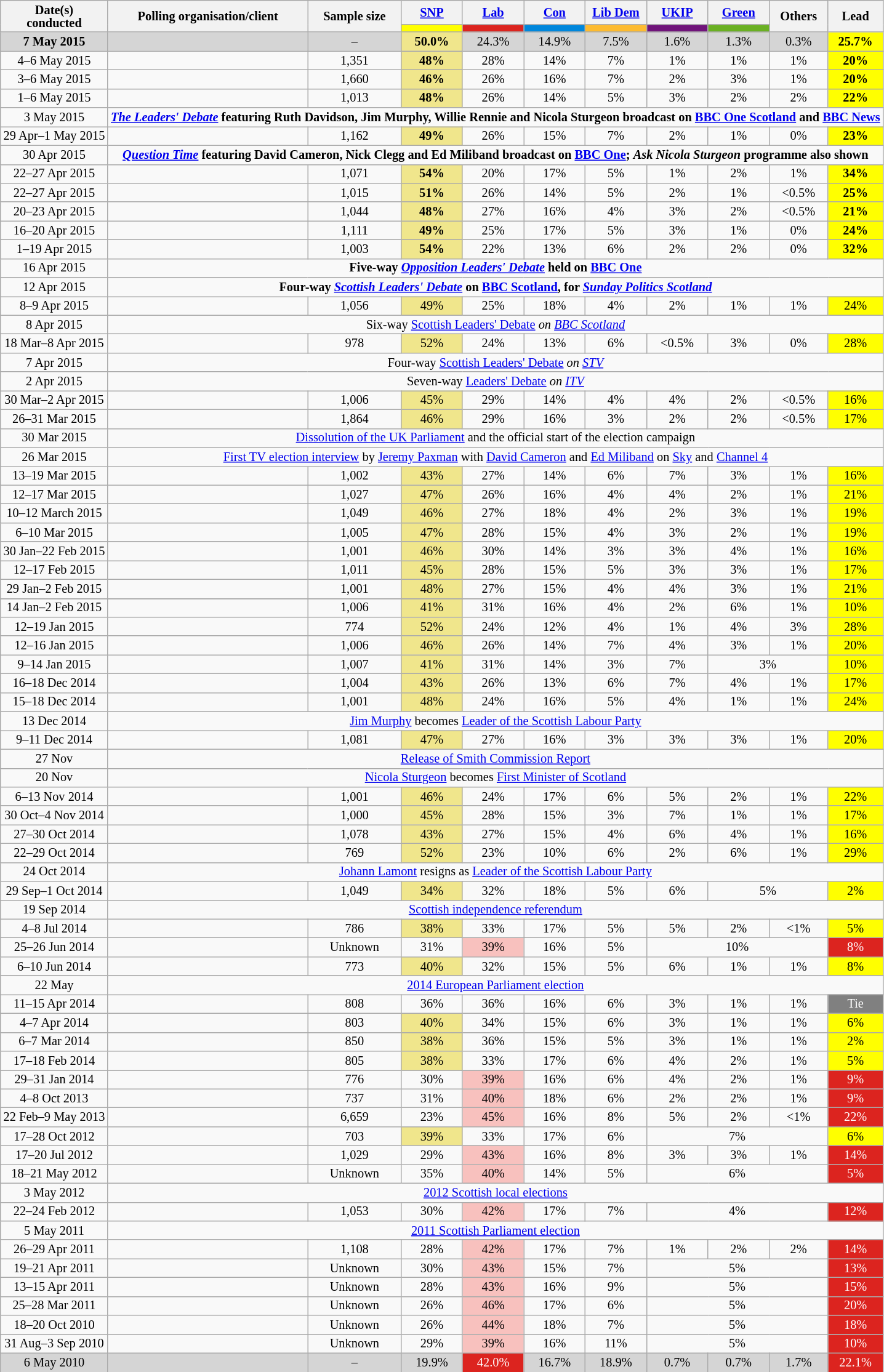<table class="wikitable sortable" style="text-align:center;font-size:85%;line-height:14px">
<tr>
<th rowspan="2">Date(s)<br>conducted</th>
<th rowspan="2">Polling organisation/client</th>
<th rowspan="2">Sample size</th>
<th><a href='#'>SNP</a></th>
<th><a href='#'>Lab</a></th>
<th><a href='#'>Con</a></th>
<th><a href='#'>Lib Dem</a></th>
<th><a href='#'>UKIP</a></th>
<th><a href='#'>Green</a></th>
<th rowspan="2">Others</th>
<th rowspan="2">Lead</th>
</tr>
<tr>
<th style="background:#ff0; width:60px;"></th>
<th style="background:#dc241f; width:60px;"></th>
<th style="background:#0087dc; width:60px;"></th>
<th style="background:#fdbb30; width:60px;"></th>
<th style="background:#70147a; width:60px;"></th>
<th style="background:#6ab023; width:60px;"></th>
</tr>
<tr>
<td style="background:#D5D5D5"><strong>7 May 2015</strong></td>
<td style="background:#D5D5D5"></td>
<td style="background:#D5D5D5">–</td>
<td style="background:khaki;" color:Black;"><strong>50.0%</strong></td>
<td style="background:#D5D5D5">24.3%</td>
<td style="background:#D5D5D5">14.9%</td>
<td style="background:#D5D5D5">7.5%</td>
<td style="background:#D5D5D5">1.6%</td>
<td style="background:#D5D5D5">1.3%</td>
<td style="background:#D5D5D5">0.3%</td>
<td style="background:#ff0; color:Black;"><strong>25.7%</strong></td>
</tr>
<tr>
<td>4–6 May 2015</td>
<td></td>
<td>1,351</td>
<td style="background:khaki;"><strong>48%</strong></td>
<td>28%</td>
<td>14%</td>
<td>7%</td>
<td>1%</td>
<td>1%</td>
<td>1%</td>
<td style="background:#ff0; color:Black;"><strong>20%</strong></td>
</tr>
<tr>
<td>3–6 May 2015</td>
<td></td>
<td>1,660</td>
<td style="background:khaki;"><strong>46%</strong></td>
<td>26%</td>
<td>16%</td>
<td>7%</td>
<td>2%</td>
<td>3%</td>
<td>1%</td>
<td style="background:#ff0; color:Black;"><strong>20%</strong></td>
</tr>
<tr>
<td>1–6 May 2015</td>
<td></td>
<td>1,013</td>
<td style="background:khaki;"><strong>48%</strong></td>
<td>26%</td>
<td>14%</td>
<td>5%</td>
<td>3%</td>
<td>2%</td>
<td>2%</td>
<td style="background:#ff0; color:Black;"><strong>22%</strong></td>
</tr>
<tr>
<td>3 May 2015</td>
<td colspan="10"><strong><a href='#'><em>The Leaders' Debate</em></a> featuring Ruth Davidson, Jim Murphy, Willie Rennie and Nicola Sturgeon broadcast on <a href='#'>BBC One Scotland</a> and <a href='#'>BBC News</a></strong></td>
</tr>
<tr>
<td>29 Apr–1 May 2015</td>
<td></td>
<td>1,162</td>
<td style="background:khaki;"><strong>49%</strong></td>
<td>26%</td>
<td>15%</td>
<td>7%</td>
<td>2%</td>
<td>1%</td>
<td>0%</td>
<td style="background:#ff0; color:Black;"><strong>23%</strong></td>
</tr>
<tr>
<td>30 Apr 2015</td>
<td colspan="10"><strong><a href='#'><em>Question Time</em></a> featuring David Cameron, Nick Clegg and Ed Miliband broadcast on <a href='#'>BBC One</a>; <em>Ask Nicola Sturgeon</em> programme also shown</strong></td>
</tr>
<tr>
<td>22–27 Apr 2015</td>
<td></td>
<td>1,071</td>
<td style="background:khaki;"><strong>54%</strong></td>
<td>20%</td>
<td>17%</td>
<td>5%</td>
<td>1%</td>
<td>2%</td>
<td>1%</td>
<td style="background:#ff0; color:Black;"><strong>34%</strong></td>
</tr>
<tr>
<td>22–27 Apr 2015</td>
<td></td>
<td>1,015</td>
<td style="background:khaki;"><strong>51%</strong></td>
<td>26%</td>
<td>14%</td>
<td>5%</td>
<td>2%</td>
<td>1%</td>
<td><0.5%</td>
<td style="background:#ff0; color:Black;"><strong>25%</strong></td>
</tr>
<tr>
<td>20–23 Apr 2015</td>
<td></td>
<td>1,044</td>
<td style="background:khaki;"><strong>48%</strong></td>
<td>27%</td>
<td>16%</td>
<td>4%</td>
<td>3%</td>
<td>2%</td>
<td><0.5%</td>
<td style="background:#ff0; color:Black;"><strong>21%</strong></td>
</tr>
<tr>
<td>16–20 Apr 2015</td>
<td></td>
<td>1,111</td>
<td style="background:khaki;"><strong>49%</strong></td>
<td>25%</td>
<td>17%</td>
<td>5%</td>
<td>3%</td>
<td>1%</td>
<td>0%</td>
<td style="background:#ff0; color:Black;"><strong>24%</strong></td>
</tr>
<tr>
<td>1–19 Apr 2015</td>
<td></td>
<td>1,003</td>
<td style="background:khaki;"><strong>54%</strong></td>
<td>22%</td>
<td>13%</td>
<td>6%</td>
<td>2%</td>
<td>2%</td>
<td>0%</td>
<td style="background:#ff0; color:Black;"><strong>32%</strong></td>
</tr>
<tr>
<td>16 Apr 2015</td>
<td colspan="10"><strong>Five-way <em><a href='#'>Opposition Leaders' Debate</a></em> held on <a href='#'>BBC One</a></strong></td>
</tr>
<tr>
<td>12 Apr 2015</td>
<td colspan="10"><strong>Four-way <em><a href='#'>Scottish Leaders' Debate</a></em>  on <a href='#'>BBC Scotland</a>, for <em><a href='#'>Sunday Politics Scotland</a><strong><em></td>
</tr>
<tr>
<td>8–9 Apr 2015</td>
<td></td>
<td>1,056</td>
<td style="background:khaki;"></strong>49%<strong></td>
<td>25%</td>
<td>18%</td>
<td>4%</td>
<td>2%</td>
<td>1%</td>
<td>1%</td>
<td style="background:#ff0; color:Black;"></strong>24%<strong></td>
</tr>
<tr>
<td>8 Apr 2015</td>
<td colspan="10"></strong>Six-way </em><a href='#'>Scottish Leaders' Debate</a><em>  on <a href='#'>BBC Scotland</a><strong></td>
</tr>
<tr>
<td>18 Mar–8 Apr 2015</td>
<td></td>
<td>978</td>
<td style="background:khaki;"></strong>52%<strong></td>
<td>24%</td>
<td>13%</td>
<td>6%</td>
<td><0.5%</td>
<td>3%</td>
<td>0%</td>
<td style="background:#ff0; color:Black;"></strong>28%<strong></td>
</tr>
<tr>
<td>7 Apr 2015</td>
<td colspan="10"></strong>Four-way </em><a href='#'>Scottish Leaders' Debate</a><em> on <a href='#'>STV</a><strong></td>
</tr>
<tr>
<td>2 Apr 2015</td>
<td colspan="10"></strong>Seven-way </em><a href='#'>Leaders' Debate</a><em> on <a href='#'>ITV</a><strong></td>
</tr>
<tr>
<td>30 Mar–2 Apr 2015</td>
<td></td>
<td>1,006</td>
<td style="background:khaki;"></strong>45%<strong></td>
<td>29%</td>
<td>14%</td>
<td>4%</td>
<td>4%</td>
<td>2%</td>
<td><0.5%</td>
<td style="background:#ff0; color:Black;"></strong>16%<strong></td>
</tr>
<tr>
<td>26–31 Mar 2015</td>
<td></td>
<td>1,864</td>
<td style="background:khaki;"></strong>46%<strong></td>
<td>29%</td>
<td>16%</td>
<td>3%</td>
<td>2%</td>
<td>2%</td>
<td><0.5%</td>
<td style="background:#ff0; color:Black;"></strong>17%<strong></td>
</tr>
<tr>
<td>30 Mar 2015</td>
<td colspan="10"></strong><a href='#'>Dissolution of the UK Parliament</a> and the official start of the election campaign<strong></td>
</tr>
<tr>
<td>26 Mar 2015</td>
<td colspan="10"></strong><a href='#'>First TV election interview</a> by <a href='#'>Jeremy Paxman</a> with <a href='#'>David Cameron</a> and <a href='#'>Ed Miliband</a> on <a href='#'>Sky</a> and <a href='#'>Channel 4</a><strong></td>
</tr>
<tr>
<td>13–19 Mar 2015</td>
<td></td>
<td>1,002</td>
<td style="background:khaki;"></strong>43%<strong></td>
<td>27%</td>
<td>14%</td>
<td>6%</td>
<td>7%</td>
<td>3%</td>
<td>1%</td>
<td style="background:#ff0; color:Black;"></strong>16%<strong></td>
</tr>
<tr>
<td>12–17 Mar 2015</td>
<td></td>
<td>1,027</td>
<td style="background:khaki;"></strong>47%<strong></td>
<td>26%</td>
<td>16%</td>
<td>4%</td>
<td>4%</td>
<td>2%</td>
<td>1%</td>
<td style="background:#ff0; color:Black;"></strong>21%<strong></td>
</tr>
<tr>
<td>10–12 March 2015</td>
<td></td>
<td>1,049</td>
<td style="background:khaki;"></strong>46%<strong></td>
<td>27%</td>
<td>18%</td>
<td>4%</td>
<td>2%</td>
<td>3%</td>
<td>1%</td>
<td style="background:#ff0; color:Black;"></strong>19%<strong></td>
</tr>
<tr>
<td>6–10 Mar 2015</td>
<td></td>
<td>1,005</td>
<td style="background:khaki;"></strong>47%<strong></td>
<td>28%</td>
<td>15%</td>
<td>4%</td>
<td>3%</td>
<td>2%</td>
<td>1%</td>
<td style="background:#ff0; color:Black;"></strong>19%<strong></td>
</tr>
<tr>
<td>30 Jan–22 Feb 2015</td>
<td></td>
<td>1,001</td>
<td style="background:khaki;"></strong>46%<strong></td>
<td>30%</td>
<td>14%</td>
<td>3%</td>
<td>3%</td>
<td>4%</td>
<td>1%</td>
<td style="background:#ff0; color:Black;"></strong>16%<strong></td>
</tr>
<tr>
<td>12–17 Feb 2015</td>
<td></td>
<td>1,011</td>
<td style="background:khaki;"></strong>45%<strong></td>
<td>28%</td>
<td>15%</td>
<td>5%</td>
<td>3%</td>
<td>3%</td>
<td>1%</td>
<td style="background:#ff0; color:Black;"></strong>17%<strong></td>
</tr>
<tr>
<td>29 Jan–2 Feb 2015</td>
<td></td>
<td>1,001</td>
<td style="background:khaki;"></strong>48%<strong></td>
<td>27%</td>
<td>15%</td>
<td>4%</td>
<td>4%</td>
<td>3%</td>
<td>1%</td>
<td style="background:#ff0; color:Black;"></strong>21%<strong></td>
</tr>
<tr>
</tr>
<tr>
<td>14 Jan–2 Feb 2015</td>
<td></td>
<td>1,006</td>
<td style="background:khaki;"></strong>41%<strong></td>
<td>31%</td>
<td>16%</td>
<td>4%</td>
<td>2%</td>
<td>6%</td>
<td>1%</td>
<td style="background:#ff0; color:Black;"></strong>10%<strong></td>
</tr>
<tr>
<td>12–19 Jan 2015</td>
<td></td>
<td>774</td>
<td style="background:khaki;"></strong>52%<strong></td>
<td>24%</td>
<td>12%</td>
<td>4%</td>
<td>1%</td>
<td>4%</td>
<td>3%</td>
<td style="background:#ff0; color:Black;"></strong>28%<strong></td>
</tr>
<tr>
<td>12–16 Jan 2015</td>
<td></td>
<td>1,006</td>
<td style="background:khaki;"></strong>46%<strong></td>
<td>26%</td>
<td>14%</td>
<td>7%</td>
<td>4%</td>
<td>3%</td>
<td>1%</td>
<td style="background:#ff0; color:Black;"></strong>20%<strong></td>
</tr>
<tr>
<td>9–14 Jan 2015</td>
<td></td>
<td>1,007</td>
<td style="background:khaki;"></strong>41%<strong></td>
<td>31%</td>
<td>14%</td>
<td>3%</td>
<td>7%</td>
<td colspan="2">3%</td>
<td style="background:#ff0; color:Black;"></strong>10%<strong></td>
</tr>
<tr>
<td>16–18 Dec 2014</td>
<td></td>
<td>1,004</td>
<td style="background:khaki;"></strong>43%<strong></td>
<td>26%</td>
<td>13%</td>
<td>6%</td>
<td>7%</td>
<td>4%</td>
<td>1%</td>
<td style="background:#ff0; color:Black;"></strong>17%<strong></td>
</tr>
<tr>
<td>15–18 Dec 2014</td>
<td></td>
<td>1,001</td>
<td style="background:khaki;"></strong>48%<strong></td>
<td>24%</td>
<td>16%</td>
<td>5%</td>
<td>4%</td>
<td>1%</td>
<td>1%</td>
<td style="background:#ff0; color:Black;"></strong>24%<strong></td>
</tr>
<tr>
<td data-sort-value="2014-11-19">13 Dec 2014</td>
<td colspan="10"></strong><a href='#'>Jim Murphy</a> becomes <a href='#'>Leader of the Scottish Labour Party</a><strong></td>
</tr>
<tr>
<td>9–11 Dec 2014</td>
<td></td>
<td>1,081</td>
<td style="background:khaki;"></strong>47%<strong></td>
<td>27%</td>
<td>16%</td>
<td>3%</td>
<td>3%</td>
<td>3%</td>
<td>1%</td>
<td style="background:#ff0; color:Black;"></strong>20%<strong></td>
</tr>
<tr>
<td data-sort-value="2014-11-27">27 Nov</td>
<td colspan="10"></strong><a href='#'>Release of Smith Commission Report</a><strong></td>
</tr>
<tr>
<td data-sort-value="2014-11-20">20 Nov</td>
<td colspan="10"></strong><a href='#'>Nicola Sturgeon</a> becomes <a href='#'>First Minister of Scotland</a><strong></td>
</tr>
<tr>
<td>6–13 Nov 2014</td>
<td></td>
<td>1,001</td>
<td style="background:khaki;"></strong>46%<strong></td>
<td>24%</td>
<td>17%</td>
<td>6%</td>
<td>5%</td>
<td>2%</td>
<td>1%</td>
<td style="background:#ff0; color:Black;"></strong>22%<strong></td>
</tr>
<tr>
<td>30 Oct–4 Nov 2014</td>
<td></td>
<td>1,000</td>
<td style="background:khaki;"></strong>45%<strong></td>
<td>28%</td>
<td>15%</td>
<td>3%</td>
<td>7%</td>
<td>1%</td>
<td>1%</td>
<td style="background:#ff0; color:Black;"></strong>17%<strong></td>
</tr>
<tr>
<td>27–30 Oct 2014</td>
<td></td>
<td>1,078</td>
<td style="background:khaki;"></strong>43%<strong></td>
<td>27%</td>
<td>15%</td>
<td>4%</td>
<td>6%</td>
<td>4%</td>
<td>1%</td>
<td style="background:#ff0; color:Black;"></strong>16%<strong></td>
</tr>
<tr>
<td>22–29 Oct 2014</td>
<td></td>
<td>769</td>
<td style="background:khaki;"></strong>52%<strong></td>
<td>23%</td>
<td>10%</td>
<td>6%</td>
<td>2%</td>
<td>6%</td>
<td>1%</td>
<td style="background:#ff0; color:Black;"></strong>29%<strong></td>
</tr>
<tr>
<td data-sort-value="2014-10-24">24 Oct 2014</td>
<td colspan="10"></strong><a href='#'>Johann Lamont</a> resigns as <a href='#'>Leader of the Scottish Labour Party</a><strong></td>
</tr>
<tr>
<td>29 Sep–1 Oct 2014</td>
<td></td>
<td>1,049</td>
<td style="background:khaki;"></strong>34%<strong></td>
<td>32%</td>
<td>18%</td>
<td>5%</td>
<td>6%</td>
<td colspan="2">5%</td>
<td style="background:#ff0; color:Black;"></strong>2%<strong></td>
</tr>
<tr>
<td>19 Sep 2014</td>
<td colspan="10"></strong><a href='#'>Scottish independence referendum</a><strong></td>
</tr>
<tr>
<td>4–8 Jul 2014</td>
<td></td>
<td>786</td>
<td style="background:khaki;"></strong>38%<strong></td>
<td>33%</td>
<td>17%</td>
<td>5%</td>
<td>5%</td>
<td>2%</td>
<td><1%</td>
<td style="background:#ff0; color:Black;"></strong>5%<strong></td>
</tr>
<tr>
<td>25–26 Jun 2014</td>
<td></td>
<td></em>Unknown<em></td>
<td>31%</td>
<td style="background:#F8C1BE"></strong>39%<strong></td>
<td>16%</td>
<td>5%</td>
<td colspan="3">10%</td>
<td style="background:#dc241f; color:white;"></strong>8%<strong></td>
</tr>
<tr>
<td>6–10 Jun 2014</td>
<td></td>
<td>773</td>
<td style="background:khaki;"></strong>40%<strong></td>
<td>32%</td>
<td>15%</td>
<td>5%</td>
<td>6%</td>
<td>1%</td>
<td>1%</td>
<td style="background:#ff0; color:Black;"></strong>8%<strong></td>
</tr>
<tr>
<td data-sort-value="2014-05-22">22 May</td>
<td colspan="10"></strong><a href='#'>2014 European Parliament election</a><strong></td>
</tr>
<tr>
<td>11–15 Apr 2014</td>
<td></td>
<td>808</td>
<td></strong>36%<strong></td>
<td></strong>36%<strong></td>
<td>16%</td>
<td>6%</td>
<td>3%</td>
<td>1%</td>
<td>1%</td>
<td style="background:Grey; color:white"></strong>Tie<strong></td>
</tr>
<tr>
<td>4–7 Apr 2014</td>
<td></td>
<td>803</td>
<td style="background:khaki;"></strong>40%<strong></td>
<td>34%</td>
<td>15%</td>
<td>6%</td>
<td>3%</td>
<td>1%</td>
<td>1%</td>
<td style="background:#ff0; color:Black;"></strong>6%<strong></td>
</tr>
<tr>
<td>6–7 Mar 2014</td>
<td></td>
<td>850</td>
<td style="background:khaki;"></strong>38%<strong></td>
<td>36%</td>
<td>15%</td>
<td>5%</td>
<td>3%</td>
<td>1%</td>
<td>1%</td>
<td style="background:#ff0; color:Black;"></strong>2%<strong></td>
</tr>
<tr>
<td>17–18 Feb 2014</td>
<td></td>
<td>805</td>
<td style="background:khaki;"></strong>38%<strong></td>
<td>33%</td>
<td>17%</td>
<td>6%</td>
<td>4%</td>
<td>2%</td>
<td>1%</td>
<td style="background:#ff0; color:Black;"></strong>5%<strong></td>
</tr>
<tr>
<td>29–31 Jan 2014</td>
<td></td>
<td>776</td>
<td>30%</td>
<td style="background:#F8C1BE"></strong>39%<strong></td>
<td>16%</td>
<td>6%</td>
<td>4%</td>
<td>2%</td>
<td>1%</td>
<td style="background:#dc241f; color:white;"></strong>9%<strong></td>
</tr>
<tr>
<td>4–8 Oct 2013</td>
<td></td>
<td>737</td>
<td>31%</td>
<td style="background:#F8C1BE"></strong>40%<strong></td>
<td>18%</td>
<td>6%</td>
<td>2%</td>
<td>2%</td>
<td>1%</td>
<td style="background:#dc241f; color:white;"></strong>9%<strong></td>
</tr>
<tr>
<td>22 Feb–9 May 2013</td>
<td></td>
<td>6,659</td>
<td>23%</td>
<td style="background:#F8C1BE"></strong>45%<strong></td>
<td>16%</td>
<td>8%</td>
<td>5%</td>
<td>2%</td>
<td><1%</td>
<td style="background:#dc241f; color:white;"></strong>22%<strong></td>
</tr>
<tr>
<td>17–28 Oct 2012</td>
<td></td>
<td>703</td>
<td style="background:khaki;"></strong>39%<strong></td>
<td>33%</td>
<td>17%</td>
<td>6%</td>
<td colspan="3">7%</td>
<td style="background:#ff0; color:Black;"></strong>6%<strong></td>
</tr>
<tr>
<td>17–20 Jul 2012</td>
<td></td>
<td>1,029</td>
<td>29%</td>
<td style="background:#F8C1BE"></strong>43%<strong></td>
<td>16%</td>
<td>8%</td>
<td>3%</td>
<td>3%</td>
<td>1%</td>
<td style="background:#dc241f; color:white;"></strong>14%<strong></td>
</tr>
<tr>
<td>18–21 May 2012</td>
<td></td>
<td></em>Unknown<em></td>
<td>35%</td>
<td style="background:#F8C1BE"></strong>40%<strong></td>
<td>14%</td>
<td>5%</td>
<td colspan="3">6%</td>
<td style="background:#dc241f; color:white;"></strong>5%<strong></td>
</tr>
<tr>
<td>3 May 2012</td>
<td colspan="10"></strong><a href='#'>2012 Scottish local elections</a><strong></td>
</tr>
<tr>
<td>22–24 Feb 2012</td>
<td></td>
<td>1,053</td>
<td>30%</td>
<td style="background:#F8C1BE"></strong>42%<strong></td>
<td>17%</td>
<td>7%</td>
<td colspan="3">4%</td>
<td style="background:#dc241f; color:white;"></strong>12%<strong></td>
</tr>
<tr>
<td>5 May 2011</td>
<td colspan="10"></strong><a href='#'>2011 Scottish Parliament election</a><strong></td>
</tr>
<tr>
<td>26–29 Apr 2011</td>
<td></td>
<td>1,108</td>
<td>28%</td>
<td style="background:#F8C1BE"></strong>42%<strong></td>
<td>17%</td>
<td>7%</td>
<td>1%</td>
<td>2%</td>
<td>2%</td>
<td style="background:#dc241f; color:white;"></strong>14%<strong></td>
</tr>
<tr>
<td>19–21 Apr 2011</td>
<td></td>
<td></em>Unknown<em></td>
<td>30%</td>
<td style="background:#F8C1BE"></strong>43%<strong></td>
<td>15%</td>
<td>7%</td>
<td colspan="3">5%</td>
<td style="background:#dc241f; color:white;"></strong>13%<strong></td>
</tr>
<tr>
<td>13–15 Apr 2011</td>
<td></td>
<td></em>Unknown<em></td>
<td>28%</td>
<td style="background:#F8C1BE"></strong>43%<strong></td>
<td>16%</td>
<td>9%</td>
<td colspan="3">5%</td>
<td style="background:#dc241f; color:white;"></strong>15%<strong></td>
</tr>
<tr>
<td>25–28 Mar 2011</td>
<td></td>
<td></em>Unknown<em></td>
<td>26%</td>
<td style="background:#F8C1BE"></strong>46%<strong></td>
<td>17%</td>
<td>6%</td>
<td colspan="3">5%</td>
<td style="background:#dc241f; color:white;"></strong>20%<strong></td>
</tr>
<tr>
<td>18–20 Oct 2010</td>
<td></td>
<td></em>Unknown<em></td>
<td>26%</td>
<td style="background:#F8C1BE"></strong>44%<strong></td>
<td>18%</td>
<td>7%</td>
<td colspan="3">5%</td>
<td style="background:#dc241f; color:white;"></strong>18%<strong></td>
</tr>
<tr>
<td>31 Aug–3 Sep 2010</td>
<td></td>
<td></em>Unknown<em></td>
<td>29%</td>
<td style="background:#F8C1BE"></strong>39%<strong></td>
<td>16%</td>
<td>11%</td>
<td colspan="3">5%</td>
<td style="background:#dc241f; color:white;"></strong>10%<strong></td>
</tr>
<tr>
<td style="background:#D5D5D5"></strong>6 May 2010<strong></td>
<td style="background:#D5D5D5"></td>
<td style="background:#D5D5D5">–</td>
<td style="background:#D5D5D5">19.9%</td>
<td style="background:#dc241f; color:white;"></strong>42.0%<strong></td>
<td style="background:#D5D5D5">16.7%</td>
<td style="background:#D5D5D5">18.9%</td>
<td style="background:#D5D5D5">0.7%</td>
<td style="background:#D5D5D5">0.7%</td>
<td style="background:#D5D5D5">1.7%</td>
<td style="background:#dc241f; color:white;"></strong>22.1%<strong></td>
</tr>
</table>
